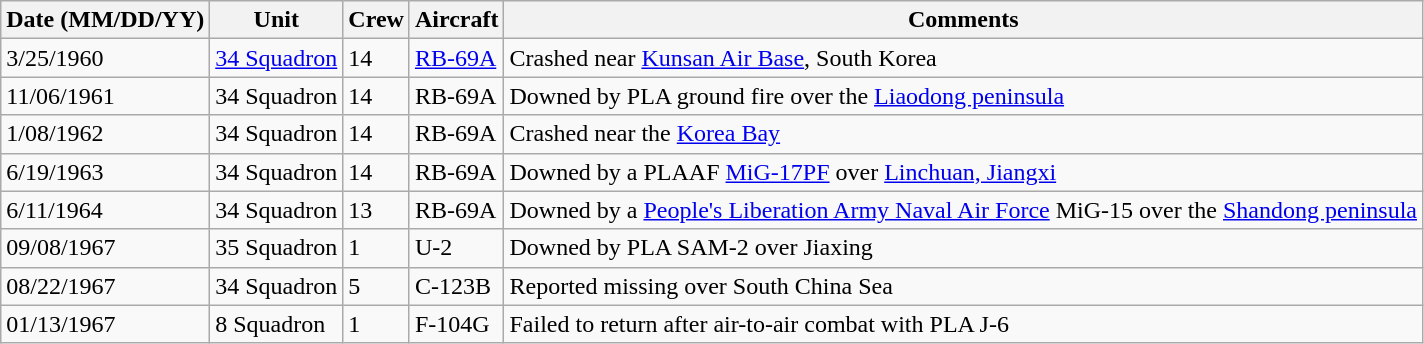<table class="wikitable">
<tr>
<th>Date (MM/DD/YY)</th>
<th>Unit</th>
<th>Crew</th>
<th>Aircraft</th>
<th>Comments</th>
</tr>
<tr>
<td>3/25/1960</td>
<td><a href='#'>34 Squadron</a></td>
<td>14</td>
<td><a href='#'>RB-69A</a></td>
<td>Crashed near <a href='#'>Kunsan Air Base</a>, South Korea</td>
</tr>
<tr>
<td>11/06/1961</td>
<td>34 Squadron</td>
<td>14</td>
<td>RB-69A</td>
<td>Downed by PLA ground fire over the <a href='#'>Liaodong peninsula</a></td>
</tr>
<tr>
<td>1/08/1962</td>
<td>34 Squadron</td>
<td>14</td>
<td>RB-69A</td>
<td>Crashed near the <a href='#'>Korea Bay</a></td>
</tr>
<tr>
<td>6/19/1963</td>
<td>34 Squadron</td>
<td>14</td>
<td>RB-69A</td>
<td>Downed by a PLAAF <a href='#'>MiG-17PF</a> over <a href='#'>Linchuan, Jiangxi</a></td>
</tr>
<tr>
<td>6/11/1964</td>
<td>34 Squadron</td>
<td>13</td>
<td>RB-69A</td>
<td>Downed by a <a href='#'>People's Liberation Army Naval Air Force</a> MiG-15 over the <a href='#'>Shandong peninsula</a></td>
</tr>
<tr>
<td>09/08/1967</td>
<td>35 Squadron</td>
<td>1</td>
<td>U-2</td>
<td>Downed by PLA SAM-2 over Jiaxing</td>
</tr>
<tr>
<td>08/22/1967</td>
<td>34 Squadron</td>
<td>5</td>
<td>C-123B</td>
<td>Reported missing over South China Sea</td>
</tr>
<tr>
<td>01/13/1967</td>
<td>8 Squadron</td>
<td>1</td>
<td>F-104G</td>
<td>Failed to return after air-to-air combat with PLA J-6</td>
</tr>
</table>
